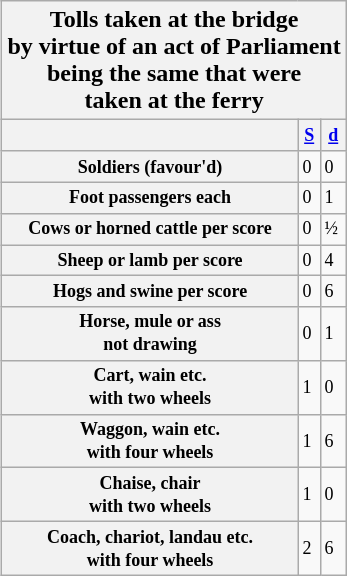<table class="wikitable collapsible collapsed" style="float: right; clear: right; margin-left: 0.5em">
<tr>
<th colspan=3>Tolls taken at the bridge <br>by virtue of an act of Parliament <br>being the same that were <br>taken at the ferry</th>
</tr>
<tr style="font-size:9pt">
<th></th>
<th><a href='#'>S</a></th>
<th><a href='#'>d</a></th>
</tr>
<tr style="font-size:9pt">
<th scope=row>Soldiers (favour'd)</th>
<td>0</td>
<td>0</td>
</tr>
<tr style="font-size:9pt">
<th scope=row>Foot passengers each</th>
<td>0</td>
<td>1</td>
</tr>
<tr style="font-size:9pt">
<th scope=row>Cows or horned cattle per score</th>
<td>0</td>
<td>½</td>
</tr>
<tr style="font-size:9pt">
<th scope=row>Sheep or lamb per score</th>
<td>0</td>
<td>4</td>
</tr>
<tr style="font-size:9pt">
<th scope=row>Hogs and swine per score</th>
<td>0</td>
<td>6</td>
</tr>
<tr style="font-size:9pt">
<th scope=row>Horse, mule or ass<br>not drawing</th>
<td>0</td>
<td>1</td>
</tr>
<tr style="font-size:9pt">
<th scope=row>Cart, wain etc.<br>with two wheels</th>
<td>1</td>
<td>0</td>
</tr>
<tr style="font-size:9pt">
<th scope=row>Waggon, wain etc.<br>with four wheels</th>
<td>1</td>
<td>6</td>
</tr>
<tr style="font-size:9pt">
<th scope=row>Chaise, chair<br>with two wheels</th>
<td>1</td>
<td>0</td>
</tr>
<tr style="font-size:9pt">
<th scope=row>Coach, chariot, landau etc.<br>with four wheels</th>
<td>2</td>
<td>6</td>
</tr>
</table>
